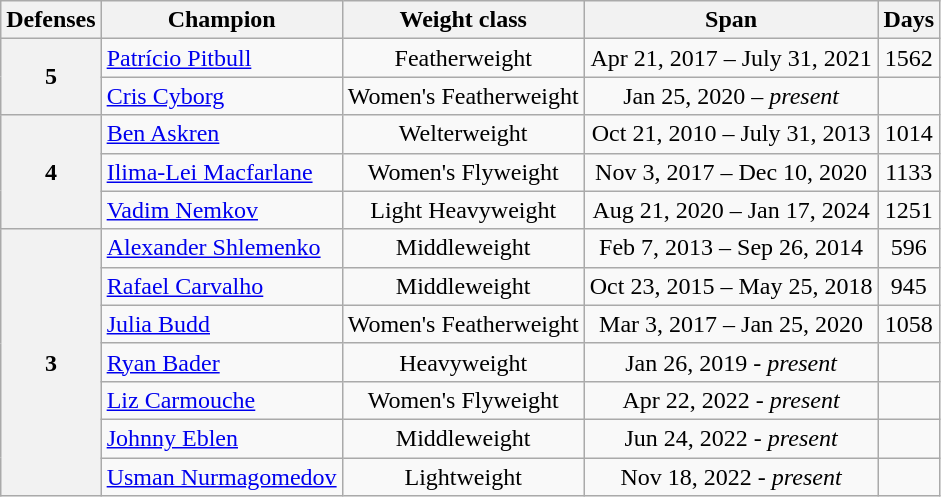<table class="wikitable">
<tr>
<th>Defenses</th>
<th>Champion</th>
<th>Weight class</th>
<th>Span</th>
<th>Days</th>
</tr>
<tr>
<th rowspan=2>5</th>
<td> <a href='#'>Patrício Pitbull</a></td>
<td align=center>Featherweight</td>
<td align=center>Apr 21, 2017 – July 31, 2021</td>
<td align=center>1562</td>
</tr>
<tr>
<td> <a href='#'>Cris Cyborg</a></td>
<td align=center>Women's Featherweight</td>
<td align=center>Jan 25, 2020 – <em>present</em></td>
<td align=center><em></em></td>
</tr>
<tr>
<th rowspan=3>4</th>
<td> <a href='#'>Ben Askren</a></td>
<td align=center>Welterweight</td>
<td align=center>Oct 21, 2010 – July 31, 2013</td>
<td align=center>1014</td>
</tr>
<tr>
<td> <a href='#'>Ilima-Lei Macfarlane</a></td>
<td align=center>Women's Flyweight</td>
<td align=center>Nov 3, 2017 – Dec 10, 2020</td>
<td align=center>1133</td>
</tr>
<tr>
<td> <a href='#'>Vadim Nemkov</a></td>
<td align=center>Light Heavyweight</td>
<td align=center>Aug 21, 2020 – Jan 17, 2024</td>
<td align=center>1251</td>
</tr>
<tr>
<th rowspan=8>3</th>
<td> <a href='#'>Alexander Shlemenko</a></td>
<td align=center>Middleweight</td>
<td align=center>Feb 7, 2013 – Sep 26, 2014</td>
<td align=center>596</td>
</tr>
<tr>
<td> <a href='#'>Rafael Carvalho</a></td>
<td align=center>Middleweight</td>
<td align=center>Oct 23, 2015 – May 25, 2018</td>
<td align=center>945</td>
</tr>
<tr>
<td> <a href='#'>Julia Budd</a></td>
<td align=center>Women's Featherweight</td>
<td align=center>Mar 3, 2017 – Jan 25, 2020</td>
<td align=center>1058</td>
</tr>
<tr>
<td> <a href='#'>Ryan Bader</a></td>
<td align=center>Heavyweight</td>
<td align=center>Jan 26, 2019 - <em>present</em></td>
<td align=center><em></em></td>
</tr>
<tr>
<td> <a href='#'>Liz Carmouche</a></td>
<td align=center>Women's Flyweight</td>
<td align=center>Apr 22, 2022 - <em>present</em></td>
<td align=center><em></em></td>
</tr>
<tr>
<td> <a href='#'>Johnny Eblen</a></td>
<td align=center>Middleweight</td>
<td align=center>Jun 24, 2022 - <em>present</em></td>
<td align=center><em></em></td>
</tr>
<tr>
<td> <a href='#'>Usman Nurmagomedov</a></td>
<td align=center>Lightweight</td>
<td align=center>Nov 18, 2022 - <em>present</em></td>
<td align=center><em></em></td>
</tr>
</table>
